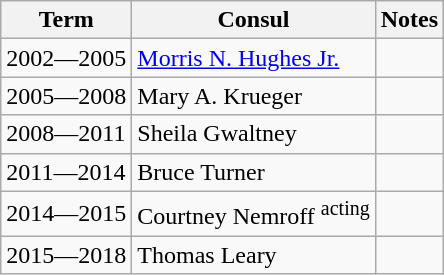<table class="wikitable">
<tr>
<th>Term</th>
<th>Consul</th>
<th>Notes</th>
</tr>
<tr>
<td>2002—2005</td>
<td><a href='#'>Morris N. Hughes Jr.</a></td>
<td></td>
</tr>
<tr>
<td>2005—2008</td>
<td>Mary A. Krueger</td>
<td></td>
</tr>
<tr>
<td>2008—2011</td>
<td>Sheila Gwaltney</td>
<td></td>
</tr>
<tr>
<td>2011—2014</td>
<td>Bruce Turner</td>
<td></td>
</tr>
<tr>
<td>2014—2015</td>
<td>Courtney Nemroff <sup>acting</sup></td>
<td></td>
</tr>
<tr>
<td>2015—2018</td>
<td>Thomas Leary</td>
<td></td>
</tr>
</table>
